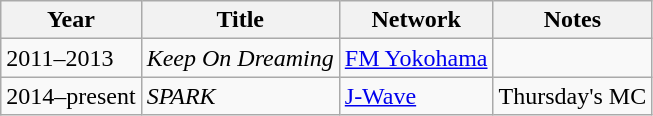<table class="wikitable">
<tr>
<th>Year</th>
<th>Title</th>
<th>Network</th>
<th>Notes</th>
</tr>
<tr>
<td>2011–2013</td>
<td><em>Keep On Dreaming</em></td>
<td><a href='#'>FM Yokohama</a></td>
<td></td>
</tr>
<tr>
<td>2014–present</td>
<td><em>SPARK</em></td>
<td><a href='#'>J-Wave</a></td>
<td>Thursday's MC</td>
</tr>
</table>
